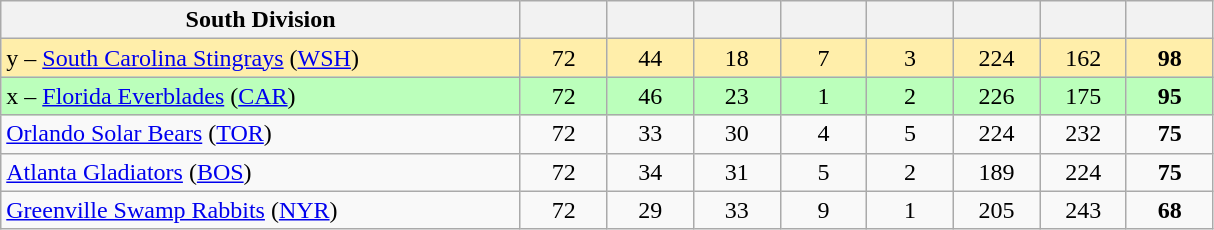<table class="wikitable sortable" style="text-align:center">
<tr>
<th style="width:30%;" class="unsortable">South Division</th>
<th style="width:5%;"></th>
<th style="width:5%;"></th>
<th style="width:5%;"></th>
<th style="width:5%;"></th>
<th style="width:5%;"></th>
<th style="width:5%;"></th>
<th style="width:5%;"></th>
<th style="width:5%;"></th>
</tr>
<tr bgcolor=#ffeeaa>
<td align=left>y – <a href='#'>South Carolina Stingrays</a> (<a href='#'>WSH</a>)</td>
<td>72</td>
<td>44</td>
<td>18</td>
<td>7</td>
<td>3</td>
<td>224</td>
<td>162</td>
<td><strong>98</strong></td>
</tr>
<tr bgcolor=#bbffbb>
<td align=left>x – <a href='#'>Florida Everblades</a> (<a href='#'>CAR</a>)</td>
<td>72</td>
<td>46</td>
<td>23</td>
<td>1</td>
<td>2</td>
<td>226</td>
<td>175</td>
<td><strong>95</strong></td>
</tr>
<tr>
<td align=left><a href='#'>Orlando Solar Bears</a> (<a href='#'>TOR</a>)</td>
<td>72</td>
<td>33</td>
<td>30</td>
<td>4</td>
<td>5</td>
<td>224</td>
<td>232</td>
<td><strong>75</strong></td>
</tr>
<tr>
<td align=left><a href='#'>Atlanta Gladiators</a> (<a href='#'>BOS</a>)</td>
<td>72</td>
<td>34</td>
<td>31</td>
<td>5</td>
<td>2</td>
<td>189</td>
<td>224</td>
<td><strong>75</strong></td>
</tr>
<tr>
<td align=left><a href='#'>Greenville Swamp Rabbits</a> (<a href='#'>NYR</a>)</td>
<td>72</td>
<td>29</td>
<td>33</td>
<td>9</td>
<td>1</td>
<td>205</td>
<td>243</td>
<td><strong>68</strong></td>
</tr>
</table>
